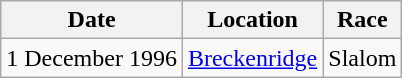<table class="wikitable">
<tr>
<th>Date</th>
<th>Location</th>
<th>Race</th>
</tr>
<tr>
<td>1 December 1996</td>
<td> <a href='#'>Breckenridge</a></td>
<td>Slalom</td>
</tr>
</table>
